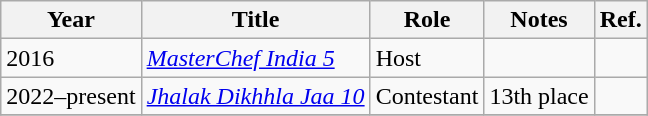<table class="wikitable sortable">
<tr>
<th>Year</th>
<th>Title</th>
<th>Role</th>
<th>Notes</th>
<th>Ref.</th>
</tr>
<tr>
<td>2016</td>
<td><em><a href='#'>MasterChef India 5</a></em></td>
<td>Host</td>
<td></td>
<td></td>
</tr>
<tr>
<td>2022–present</td>
<td><em><a href='#'>Jhalak Dikhhla Jaa 10</a></em></td>
<td>Contestant</td>
<td>13th place</td>
<td></td>
</tr>
<tr>
</tr>
</table>
